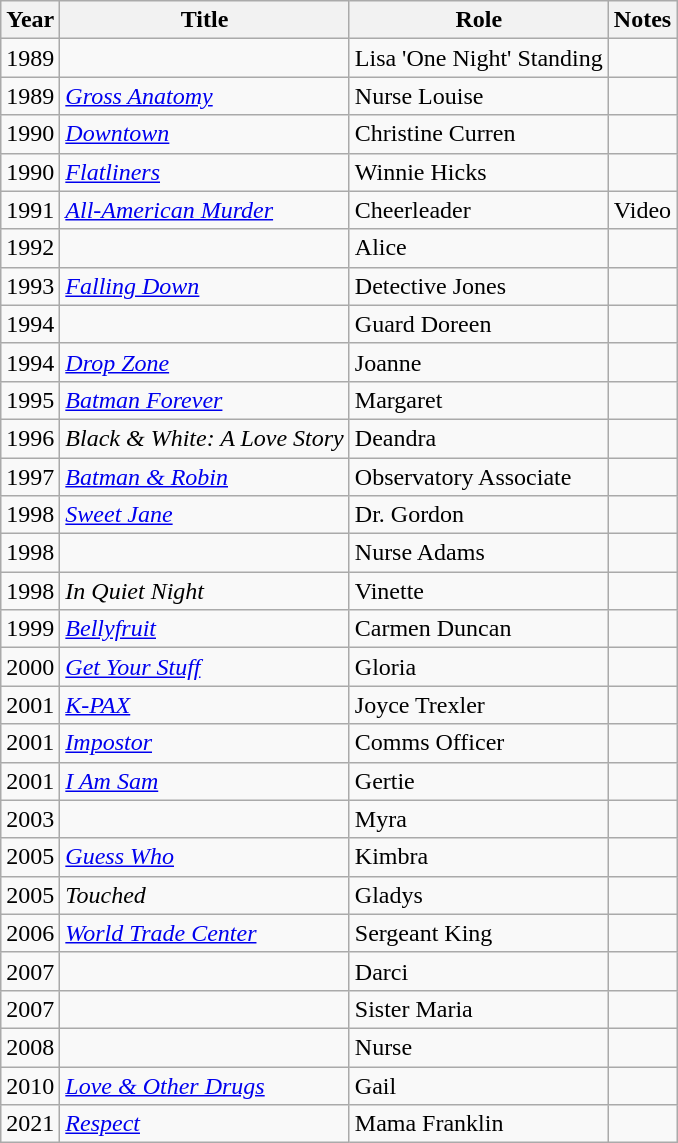<table class="wikitable sortable">
<tr>
<th>Year</th>
<th>Title</th>
<th>Role</th>
<th class="unsortable">Notes</th>
</tr>
<tr>
<td>1989</td>
<td><em></em></td>
<td>Lisa 'One Night' Standing</td>
<td></td>
</tr>
<tr>
<td>1989</td>
<td><em><a href='#'>Gross Anatomy</a></em></td>
<td>Nurse Louise</td>
<td></td>
</tr>
<tr>
<td>1990</td>
<td><em><a href='#'>Downtown</a></em></td>
<td>Christine Curren</td>
<td></td>
</tr>
<tr>
<td>1990</td>
<td><em><a href='#'>Flatliners</a></em></td>
<td>Winnie Hicks</td>
<td></td>
</tr>
<tr>
<td>1991</td>
<td><em><a href='#'>All-American Murder</a></em></td>
<td>Cheerleader</td>
<td>Video</td>
</tr>
<tr>
<td>1992</td>
<td><em></em></td>
<td>Alice</td>
<td></td>
</tr>
<tr>
<td>1993</td>
<td><em><a href='#'>Falling Down</a></em></td>
<td>Detective Jones</td>
<td></td>
</tr>
<tr>
<td>1994</td>
<td><em></em></td>
<td>Guard Doreen</td>
<td></td>
</tr>
<tr>
<td>1994</td>
<td><em><a href='#'>Drop Zone</a></em></td>
<td>Joanne</td>
<td></td>
</tr>
<tr>
<td>1995</td>
<td><em><a href='#'>Batman Forever</a></em></td>
<td>Margaret</td>
<td></td>
</tr>
<tr>
<td>1996</td>
<td><em>Black & White: A Love Story</em></td>
<td>Deandra</td>
<td></td>
</tr>
<tr>
<td>1997</td>
<td><em><a href='#'>Batman & Robin</a></em></td>
<td>Observatory Associate</td>
<td></td>
</tr>
<tr>
<td>1998</td>
<td><em><a href='#'>Sweet Jane</a></em></td>
<td>Dr. Gordon</td>
<td></td>
</tr>
<tr>
<td>1998</td>
<td><em></em></td>
<td>Nurse Adams</td>
<td></td>
</tr>
<tr>
<td>1998</td>
<td><em>In Quiet Night</em></td>
<td>Vinette</td>
<td></td>
</tr>
<tr>
<td>1999</td>
<td><em><a href='#'>Bellyfruit</a></em></td>
<td>Carmen Duncan</td>
<td></td>
</tr>
<tr>
<td>2000</td>
<td><em><a href='#'>Get Your Stuff</a></em></td>
<td>Gloria</td>
<td></td>
</tr>
<tr>
<td>2001</td>
<td><em><a href='#'>K-PAX</a></em></td>
<td>Joyce Trexler</td>
<td></td>
</tr>
<tr>
<td>2001</td>
<td><em><a href='#'>Impostor</a></em></td>
<td>Comms Officer</td>
<td></td>
</tr>
<tr>
<td>2001</td>
<td><em><a href='#'>I Am Sam</a></em></td>
<td>Gertie</td>
<td></td>
</tr>
<tr>
<td>2003</td>
<td><em></em></td>
<td>Myra</td>
<td></td>
</tr>
<tr>
<td>2005</td>
<td><em><a href='#'>Guess Who</a></em></td>
<td>Kimbra</td>
<td></td>
</tr>
<tr>
<td>2005</td>
<td><em>Touched</em></td>
<td>Gladys</td>
<td></td>
</tr>
<tr>
<td>2006</td>
<td><em><a href='#'>World Trade Center</a></em></td>
<td>Sergeant King</td>
<td></td>
</tr>
<tr>
<td>2007</td>
<td><em></em></td>
<td>Darci</td>
<td></td>
</tr>
<tr>
<td>2007</td>
<td><em></em></td>
<td>Sister Maria</td>
<td></td>
</tr>
<tr>
<td>2008</td>
<td><em></em></td>
<td>Nurse</td>
<td></td>
</tr>
<tr>
<td>2010</td>
<td><em><a href='#'>Love & Other Drugs</a></em></td>
<td>Gail</td>
<td></td>
</tr>
<tr>
<td>2021</td>
<td><em><a href='#'>Respect</a></em></td>
<td>Mama Franklin</td>
<td></td>
</tr>
</table>
